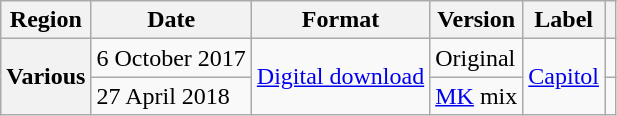<table class="wikitable plainrowheaders">
<tr>
<th>Region</th>
<th>Date</th>
<th>Format</th>
<th>Version</th>
<th>Label</th>
<th></th>
</tr>
<tr>
<th scope="row" rowspan="2">Various</th>
<td>6 October 2017</td>
<td rowspan="2"><a href='#'>Digital download</a></td>
<td>Original</td>
<td rowspan="2"><a href='#'>Capitol</a></td>
<td></td>
</tr>
<tr>
<td>27 April 2018</td>
<td><a href='#'>MK</a> mix</td>
<td></td>
</tr>
</table>
